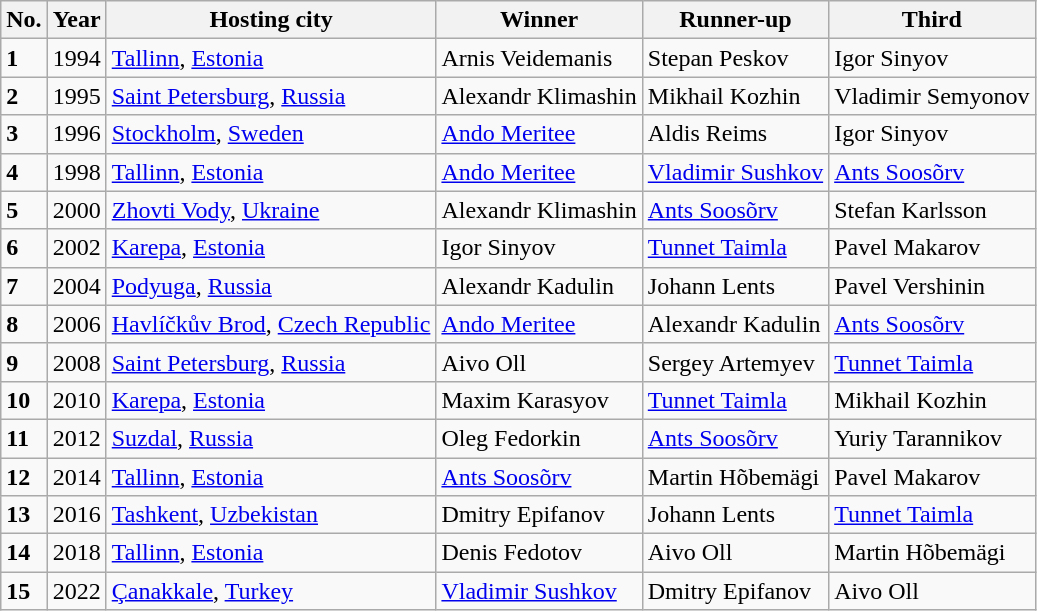<table class="wikitable">
<tr>
<th>No.</th>
<th>Year</th>
<th>Hosting city</th>
<th>Winner</th>
<th>Runner-up</th>
<th>Third</th>
</tr>
<tr>
<td><strong>1</strong></td>
<td>1994</td>
<td> <a href='#'>Tallinn</a>, <a href='#'>Estonia</a></td>
<td> Arnis Veidemanis</td>
<td> Stepan Peskov</td>
<td> Igor Sinyov</td>
</tr>
<tr>
<td><strong>2</strong></td>
<td>1995</td>
<td> <a href='#'>Saint Petersburg</a>, <a href='#'>Russia</a></td>
<td> Alexandr Klimashin</td>
<td> Mikhail Kozhin</td>
<td> Vladimir Semyonov</td>
</tr>
<tr>
<td><strong>3</strong></td>
<td>1996</td>
<td> <a href='#'>Stockholm</a>, <a href='#'>Sweden</a></td>
<td> <a href='#'>Ando Meritee</a></td>
<td> Aldis Reims</td>
<td> Igor Sinyov</td>
</tr>
<tr>
<td><strong>4</strong></td>
<td>1998</td>
<td> <a href='#'>Tallinn</a>, <a href='#'>Estonia</a></td>
<td> <a href='#'>Ando Meritee</a></td>
<td> <a href='#'>Vladimir Sushkov</a></td>
<td> <a href='#'>Ants Soosõrv</a></td>
</tr>
<tr>
<td><strong>5</strong></td>
<td>2000</td>
<td> <a href='#'>Zhovti Vody</a>, <a href='#'>Ukraine</a></td>
<td> Alexandr Klimashin</td>
<td> <a href='#'>Ants Soosõrv</a></td>
<td> Stefan Karlsson</td>
</tr>
<tr>
<td><strong>6</strong></td>
<td>2002</td>
<td> <a href='#'>Karepa</a>, <a href='#'>Estonia</a></td>
<td> Igor Sinyov</td>
<td> <a href='#'>Tunnet Taimla</a></td>
<td> Pavel Makarov</td>
</tr>
<tr>
<td><strong>7</strong></td>
<td>2004</td>
<td> <a href='#'>Podyuga</a>, <a href='#'>Russia</a></td>
<td> Alexandr Kadulin</td>
<td> Johann Lents</td>
<td> Pavel Vershinin</td>
</tr>
<tr>
<td><strong>8</strong></td>
<td>2006</td>
<td> <a href='#'>Havlíčkův Brod</a>, <a href='#'>Czech Republic</a></td>
<td> <a href='#'>Ando Meritee</a></td>
<td> Alexandr Kadulin</td>
<td> <a href='#'>Ants Soosõrv</a></td>
</tr>
<tr>
<td><strong>9</strong></td>
<td>2008</td>
<td> <a href='#'>Saint Petersburg</a>, <a href='#'>Russia</a></td>
<td> Aivo Oll</td>
<td> Sergey Artemyev</td>
<td> <a href='#'>Tunnet Taimla</a></td>
</tr>
<tr>
<td><strong>10</strong></td>
<td>2010</td>
<td> <a href='#'>Karepa</a>, <a href='#'>Estonia</a></td>
<td> Maxim Karasyov</td>
<td> <a href='#'>Tunnet Taimla</a></td>
<td> Mikhail Kozhin</td>
</tr>
<tr>
<td><strong>11</strong></td>
<td>2012</td>
<td> <a href='#'>Suzdal</a>, <a href='#'>Russia</a></td>
<td> Oleg Fedorkin</td>
<td> <a href='#'>Ants Soosõrv</a></td>
<td> Yuriy Tarannikov</td>
</tr>
<tr>
<td><strong>12</strong></td>
<td>2014</td>
<td> <a href='#'>Tallinn</a>, <a href='#'>Estonia</a></td>
<td> <a href='#'>Ants Soosõrv</a></td>
<td> Martin Hõbemägi</td>
<td> Pavel Makarov</td>
</tr>
<tr>
<td><strong>13</strong></td>
<td>2016</td>
<td> <a href='#'>Tashkent</a>, <a href='#'>Uzbekistan</a></td>
<td> Dmitry Epifanov</td>
<td> Johann Lents </td>
<td> <a href='#'>Tunnet Taimla</a> </td>
</tr>
<tr>
<td><strong>14</strong></td>
<td>2018</td>
<td> <a href='#'>Tallinn</a>, <a href='#'>Estonia</a></td>
<td> Denis Fedotov</td>
<td> Aivo Oll</td>
<td> Martin Hõbemägi </td>
</tr>
<tr>
<td><strong>15</strong></td>
<td>2022</td>
<td> <a href='#'>Çanakkale</a>, <a href='#'>Turkey</a></td>
<td> <a href='#'>Vladimir Sushkov</a> </td>
<td> Dmitry Epifanov </td>
<td> Aivo Oll</td>
</tr>
</table>
